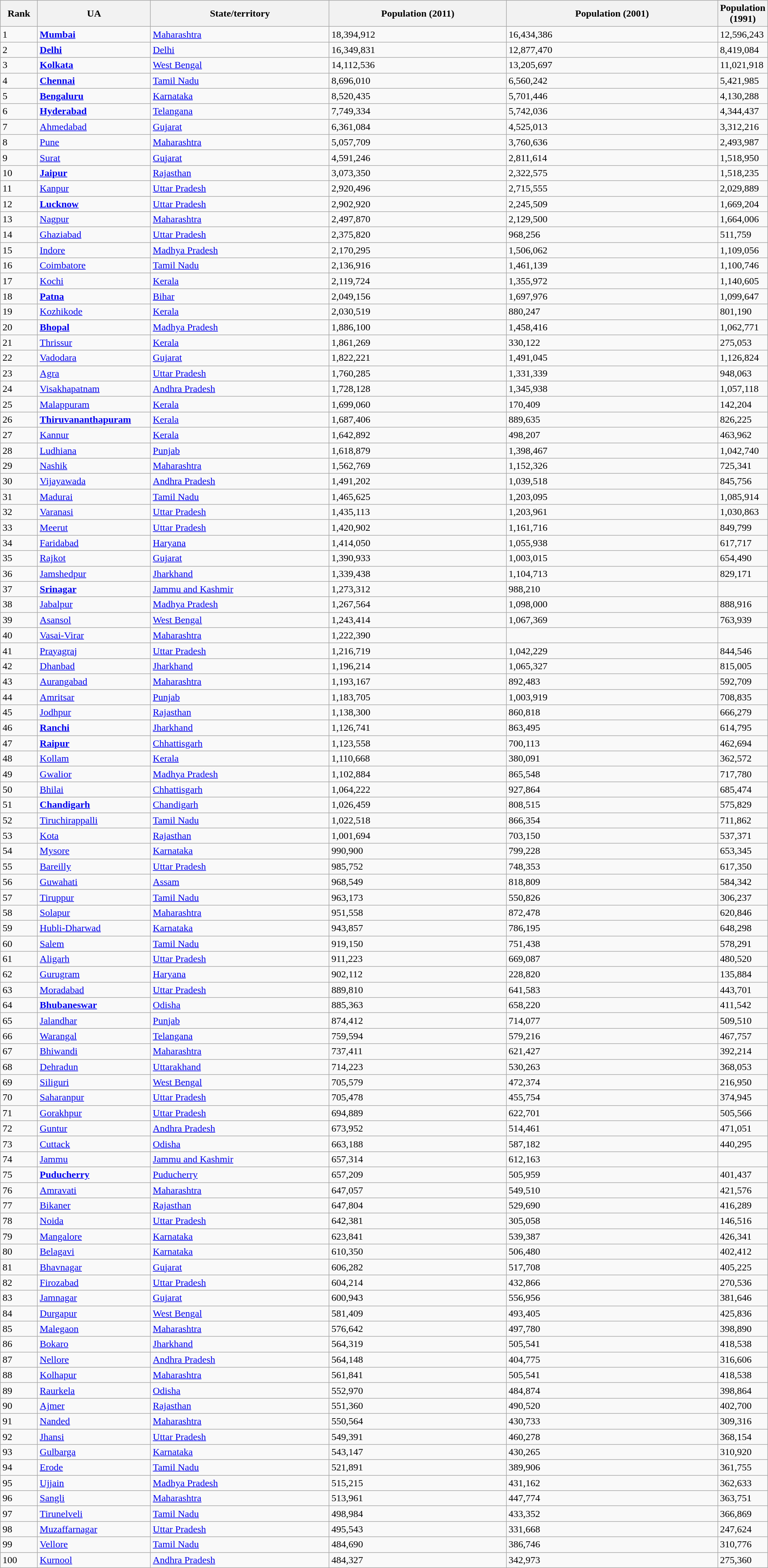<table class="wikitable sortable" style="width:100%;" style="text-align:center;">
<tr>
<th width=5%>Rank</th>
<th style="width:15%;">UA</th>
<th style="width:25%;">State/territory</th>
<th style="width:25%;">Population (2011)</th>
<th style="width:30%;">Population (2001)</th>
<th style="width:30%;">Population (1991)</th>
</tr>
<tr>
<td>1</td>
<td><strong><a href='#'>Mumbai</a></strong></td>
<td><a href='#'>Maharashtra</a></td>
<td>18,394,912</td>
<td>16,434,386</td>
<td>12,596,243</td>
</tr>
<tr>
<td>2</td>
<td><strong><a href='#'>Delhi</a></strong></td>
<td><a href='#'>Delhi</a></td>
<td>16,349,831</td>
<td>12,877,470</td>
<td>8,419,084</td>
</tr>
<tr>
<td>3</td>
<td><strong><a href='#'>Kolkata</a></strong></td>
<td><a href='#'>West Bengal</a></td>
<td>14,112,536</td>
<td>13,205,697</td>
<td>11,021,918</td>
</tr>
<tr>
<td>4</td>
<td><strong><a href='#'>Chennai</a></strong></td>
<td><a href='#'>Tamil Nadu</a></td>
<td>8,696,010</td>
<td>6,560,242</td>
<td>5,421,985</td>
</tr>
<tr>
<td>5</td>
<td><strong><a href='#'>Bengaluru</a></strong></td>
<td><a href='#'>Karnataka</a></td>
<td>8,520,435</td>
<td>5,701,446</td>
<td>4,130,288</td>
</tr>
<tr>
<td>6</td>
<td><strong><a href='#'>Hyderabad</a></strong></td>
<td><a href='#'>Telangana</a></td>
<td>7,749,334</td>
<td>5,742,036</td>
<td>4,344,437</td>
</tr>
<tr>
<td>7</td>
<td><a href='#'>Ahmedabad</a></td>
<td><a href='#'>Gujarat</a></td>
<td>6,361,084</td>
<td>4,525,013</td>
<td>3,312,216</td>
</tr>
<tr>
<td>8</td>
<td><a href='#'>Pune</a></td>
<td><a href='#'>Maharashtra</a></td>
<td>5,057,709</td>
<td>3,760,636</td>
<td>2,493,987</td>
</tr>
<tr>
<td>9</td>
<td><a href='#'>Surat</a></td>
<td><a href='#'>Gujarat</a></td>
<td>4,591,246</td>
<td>2,811,614</td>
<td>1,518,950</td>
</tr>
<tr>
<td>10</td>
<td><strong><a href='#'>Jaipur</a></strong></td>
<td><a href='#'>Rajasthan</a></td>
<td>3,073,350</td>
<td>2,322,575</td>
<td>1,518,235</td>
</tr>
<tr>
<td>11</td>
<td><a href='#'>Kanpur</a></td>
<td><a href='#'>Uttar Pradesh</a></td>
<td>2,920,496</td>
<td>2,715,555</td>
<td>2,029,889</td>
</tr>
<tr>
<td>12</td>
<td><strong><a href='#'>Lucknow</a></strong></td>
<td><a href='#'>Uttar Pradesh</a></td>
<td>2,902,920</td>
<td>2,245,509</td>
<td>1,669,204</td>
</tr>
<tr>
<td>13</td>
<td><a href='#'>Nagpur</a></td>
<td><a href='#'>Maharashtra</a></td>
<td>2,497,870</td>
<td>2,129,500</td>
<td>1,664,006</td>
</tr>
<tr>
<td>14</td>
<td><a href='#'>Ghaziabad</a></td>
<td><a href='#'>Uttar Pradesh</a></td>
<td>2,375,820</td>
<td>968,256</td>
<td>511,759</td>
</tr>
<tr>
<td>15</td>
<td><a href='#'>Indore</a></td>
<td><a href='#'>Madhya Pradesh</a></td>
<td>2,170,295</td>
<td>1,506,062</td>
<td>1,109,056</td>
</tr>
<tr>
<td>16</td>
<td><a href='#'>Coimbatore</a></td>
<td><a href='#'>Tamil Nadu</a></td>
<td>2,136,916</td>
<td>1,461,139</td>
<td>1,100,746</td>
</tr>
<tr>
<td>17</td>
<td><a href='#'>Kochi</a></td>
<td><a href='#'>Kerala</a></td>
<td>2,119,724</td>
<td>1,355,972</td>
<td>1,140,605</td>
</tr>
<tr>
<td>18</td>
<td><strong><a href='#'>Patna</a></strong></td>
<td><a href='#'>Bihar</a></td>
<td>2,049,156</td>
<td>1,697,976</td>
<td>1,099,647</td>
</tr>
<tr>
<td>19</td>
<td><a href='#'>Kozhikode</a></td>
<td><a href='#'>Kerala</a></td>
<td>2,030,519</td>
<td>880,247</td>
<td>801,190</td>
</tr>
<tr>
<td>20</td>
<td><strong> <a href='#'>Bhopal</a></strong></td>
<td><a href='#'>Madhya Pradesh</a></td>
<td>1,886,100</td>
<td>1,458,416</td>
<td>1,062,771</td>
</tr>
<tr>
<td>21</td>
<td><a href='#'>Thrissur</a></td>
<td><a href='#'>Kerala</a></td>
<td>1,861,269</td>
<td>330,122</td>
<td>275,053</td>
</tr>
<tr>
<td>22</td>
<td><a href='#'>Vadodara</a></td>
<td><a href='#'>Gujarat</a></td>
<td>1,822,221</td>
<td>1,491,045</td>
<td>1,126,824</td>
</tr>
<tr>
<td>23</td>
<td><a href='#'>Agra</a></td>
<td><a href='#'>Uttar Pradesh</a></td>
<td>1,760,285</td>
<td>1,331,339</td>
<td>948,063</td>
</tr>
<tr>
<td>24</td>
<td><a href='#'>Visakhapatnam</a></td>
<td><a href='#'>Andhra Pradesh</a></td>
<td>1,728,128</td>
<td>1,345,938</td>
<td>1,057,118</td>
</tr>
<tr>
<td>25</td>
<td><a href='#'>Malappuram</a></td>
<td><a href='#'>Kerala</a></td>
<td>1,699,060</td>
<td>170,409</td>
<td>142,204</td>
</tr>
<tr>
<td>26</td>
<td><strong><a href='#'>Thiruvananthapuram</a></strong></td>
<td><a href='#'>Kerala</a></td>
<td>1,687,406</td>
<td>889,635</td>
<td>826,225</td>
</tr>
<tr>
<td>27</td>
<td><a href='#'>Kannur</a></td>
<td><a href='#'>Kerala</a></td>
<td>1,642,892</td>
<td>498,207</td>
<td>463,962</td>
</tr>
<tr>
<td>28</td>
<td><a href='#'>Ludhiana</a></td>
<td><a href='#'>Punjab</a></td>
<td>1,618,879</td>
<td>1,398,467</td>
<td>1,042,740</td>
</tr>
<tr>
<td>29</td>
<td><a href='#'>Nashik</a></td>
<td><a href='#'>Maharashtra</a></td>
<td>1,562,769</td>
<td>1,152,326</td>
<td>725,341</td>
</tr>
<tr>
<td>30</td>
<td><a href='#'>Vijayawada</a></td>
<td><a href='#'>Andhra Pradesh</a></td>
<td>1,491,202</td>
<td>1,039,518</td>
<td>845,756</td>
</tr>
<tr>
<td>31</td>
<td><a href='#'>Madurai</a></td>
<td><a href='#'>Tamil Nadu</a></td>
<td>1,465,625</td>
<td>1,203,095</td>
<td>1,085,914</td>
</tr>
<tr>
<td>32</td>
<td><a href='#'>Varanasi</a></td>
<td><a href='#'>Uttar Pradesh</a></td>
<td>1,435,113</td>
<td>1,203,961</td>
<td>1,030,863</td>
</tr>
<tr>
<td>33</td>
<td><a href='#'>Meerut</a></td>
<td><a href='#'>Uttar Pradesh</a></td>
<td>1,420,902</td>
<td>1,161,716</td>
<td>849,799</td>
</tr>
<tr>
<td>34</td>
<td><a href='#'>Faridabad</a></td>
<td><a href='#'>Haryana</a></td>
<td>1,414,050</td>
<td>1,055,938</td>
<td>617,717</td>
</tr>
<tr>
<td>35</td>
<td><a href='#'>Rajkot</a></td>
<td><a href='#'>Gujarat</a></td>
<td>1,390,933</td>
<td>1,003,015</td>
<td>654,490</td>
</tr>
<tr>
<td>36</td>
<td><a href='#'>Jamshedpur</a></td>
<td><a href='#'>Jharkhand</a></td>
<td>1,339,438</td>
<td>1,104,713</td>
<td>829,171</td>
</tr>
<tr>
<td>37</td>
<td><strong><a href='#'>Srinagar</a></strong></td>
<td><a href='#'>Jammu and Kashmir</a></td>
<td>1,273,312</td>
<td>988,210</td>
<td></td>
</tr>
<tr>
<td>38</td>
<td><a href='#'>Jabalpur</a></td>
<td><a href='#'>Madhya Pradesh</a></td>
<td>1,267,564</td>
<td>1,098,000</td>
<td>888,916</td>
</tr>
<tr>
<td>39</td>
<td><a href='#'>Asansol</a></td>
<td><a href='#'>West Bengal</a></td>
<td>1,243,414</td>
<td>1,067,369</td>
<td>763,939</td>
</tr>
<tr>
<td>40</td>
<td><a href='#'>Vasai-Virar</a></td>
<td><a href='#'>Maharashtra</a></td>
<td>1,222,390</td>
<td></td>
<td></td>
</tr>
<tr>
<td>41</td>
<td><a href='#'>Prayagraj</a></td>
<td><a href='#'>Uttar Pradesh</a></td>
<td>1,216,719</td>
<td>1,042,229</td>
<td>844,546</td>
</tr>
<tr>
<td>42</td>
<td><a href='#'>Dhanbad</a></td>
<td><a href='#'>Jharkhand</a></td>
<td>1,196,214</td>
<td>1,065,327</td>
<td>815,005</td>
</tr>
<tr>
<td>43</td>
<td><a href='#'>Aurangabad</a></td>
<td><a href='#'>Maharashtra</a></td>
<td>1,193,167</td>
<td>892,483</td>
<td>592,709</td>
</tr>
<tr>
<td>44</td>
<td><a href='#'>Amritsar</a></td>
<td><a href='#'>Punjab</a></td>
<td>1,183,705</td>
<td>1,003,919</td>
<td>708,835</td>
</tr>
<tr>
<td>45</td>
<td><a href='#'>Jodhpur</a></td>
<td><a href='#'>Rajasthan</a></td>
<td>1,138,300</td>
<td>860,818</td>
<td>666,279</td>
</tr>
<tr>
<td>46</td>
<td><strong><a href='#'>Ranchi</a></strong></td>
<td><a href='#'>Jharkhand</a></td>
<td>1,126,741</td>
<td>863,495</td>
<td>614,795</td>
</tr>
<tr>
<td>47</td>
<td><strong><a href='#'>Raipur</a></strong></td>
<td><a href='#'>Chhattisgarh</a></td>
<td>1,123,558</td>
<td>700,113</td>
<td>462,694</td>
</tr>
<tr>
<td>48</td>
<td><a href='#'>Kollam</a></td>
<td><a href='#'>Kerala</a></td>
<td>1,110,668</td>
<td>380,091</td>
<td>362,572</td>
</tr>
<tr>
<td>49</td>
<td><a href='#'>Gwalior </a></td>
<td><a href='#'>Madhya Pradesh</a></td>
<td>1,102,884</td>
<td>865,548</td>
<td>717,780</td>
</tr>
<tr>
<td>50</td>
<td><a href='#'>Bhilai</a></td>
<td><a href='#'>Chhattisgarh</a></td>
<td>1,064,222</td>
<td>927,864</td>
<td>685,474</td>
</tr>
<tr>
<td>51</td>
<td><strong><a href='#'>Chandigarh</a></strong></td>
<td><a href='#'>Chandigarh</a></td>
<td>1,026,459</td>
<td>808,515</td>
<td>575,829</td>
</tr>
<tr>
<td>52</td>
<td><a href='#'>Tiruchirappalli</a></td>
<td><a href='#'>Tamil Nadu</a></td>
<td>1,022,518</td>
<td>866,354</td>
<td>711,862</td>
</tr>
<tr>
<td>53</td>
<td><a href='#'>Kota</a></td>
<td><a href='#'>Rajasthan</a></td>
<td>1,001,694</td>
<td>703,150</td>
<td>537,371</td>
</tr>
<tr>
<td>54</td>
<td><a href='#'>Mysore</a></td>
<td><a href='#'>Karnataka</a></td>
<td>990,900</td>
<td>799,228</td>
<td>653,345</td>
</tr>
<tr>
<td>55</td>
<td><a href='#'>Bareilly</a></td>
<td><a href='#'>Uttar Pradesh</a></td>
<td>985,752</td>
<td>748,353</td>
<td>617,350</td>
</tr>
<tr>
<td>56</td>
<td><a href='#'>Guwahati</a></td>
<td><a href='#'>Assam</a></td>
<td>968,549</td>
<td>818,809</td>
<td>584,342</td>
</tr>
<tr>
<td>57</td>
<td><a href='#'>Tiruppur</a></td>
<td><a href='#'>Tamil Nadu</a></td>
<td>963,173</td>
<td>550,826</td>
<td>306,237</td>
</tr>
<tr>
<td>58</td>
<td><a href='#'>Solapur</a></td>
<td><a href='#'>Maharashtra</a></td>
<td>951,558</td>
<td>872,478</td>
<td>620,846</td>
</tr>
<tr>
<td>59</td>
<td><a href='#'>Hubli-Dharwad</a></td>
<td><a href='#'>Karnataka</a></td>
<td>943,857</td>
<td>786,195</td>
<td>648,298</td>
</tr>
<tr>
<td>60</td>
<td><a href='#'>Salem</a></td>
<td><a href='#'>Tamil Nadu</a></td>
<td>919,150</td>
<td>751,438</td>
<td>578,291</td>
</tr>
<tr>
<td>61</td>
<td><a href='#'>Aligarh</a></td>
<td><a href='#'>Uttar Pradesh</a></td>
<td>911,223</td>
<td>669,087</td>
<td>480,520</td>
</tr>
<tr>
<td>62</td>
<td><a href='#'>Gurugram</a></td>
<td><a href='#'>Haryana</a></td>
<td>902,112</td>
<td>228,820</td>
<td>135,884</td>
</tr>
<tr>
<td>63</td>
<td><a href='#'>Moradabad</a></td>
<td><a href='#'>Uttar Pradesh</a></td>
<td>889,810</td>
<td>641,583</td>
<td>443,701</td>
</tr>
<tr>
<td>64</td>
<td><strong><a href='#'>Bhubaneswar</a></strong></td>
<td><a href='#'>Odisha</a></td>
<td>885,363</td>
<td>658,220</td>
<td>411,542</td>
</tr>
<tr>
<td>65</td>
<td><a href='#'>Jalandhar</a></td>
<td><a href='#'>Punjab</a></td>
<td>874,412</td>
<td>714,077</td>
<td>509,510</td>
</tr>
<tr>
<td>66</td>
<td><a href='#'>Warangal</a></td>
<td><a href='#'>Telangana</a></td>
<td>759,594</td>
<td>579,216</td>
<td>467,757</td>
</tr>
<tr>
<td>67</td>
<td><a href='#'>Bhiwandi</a></td>
<td><a href='#'>Maharashtra</a></td>
<td>737,411</td>
<td>621,427</td>
<td>392,214</td>
</tr>
<tr>
<td>68</td>
<td><a href='#'>Dehradun</a></td>
<td><a href='#'>Uttarakhand</a></td>
<td>714,223</td>
<td>530,263</td>
<td>368,053</td>
</tr>
<tr>
<td>69</td>
<td><a href='#'>Siliguri</a></td>
<td><a href='#'>West Bengal</a></td>
<td>705,579</td>
<td>472,374</td>
<td>216,950</td>
</tr>
<tr>
<td>70</td>
<td><a href='#'>Saharanpur</a></td>
<td><a href='#'>Uttar Pradesh</a></td>
<td>705,478</td>
<td>455,754</td>
<td>374,945</td>
</tr>
<tr>
<td>71</td>
<td><a href='#'>Gorakhpur</a></td>
<td><a href='#'>Uttar Pradesh</a></td>
<td>694,889</td>
<td>622,701</td>
<td>505,566</td>
</tr>
<tr>
<td>72</td>
<td><a href='#'>Guntur</a></td>
<td><a href='#'>Andhra Pradesh</a></td>
<td>673,952</td>
<td>514,461</td>
<td>471,051</td>
</tr>
<tr>
<td>73</td>
<td><a href='#'>Cuttack</a></td>
<td><a href='#'>Odisha</a></td>
<td>663,188</td>
<td>587,182</td>
<td>440,295</td>
</tr>
<tr>
<td>74</td>
<td><a href='#'>Jammu</a></td>
<td><a href='#'>Jammu and Kashmir</a></td>
<td>657,314</td>
<td>612,163</td>
<td></td>
</tr>
<tr>
<td>75</td>
<td><strong><a href='#'>Puducherry</a></strong></td>
<td><a href='#'>Puducherry</a></td>
<td>657,209</td>
<td>505,959</td>
<td>401,437</td>
</tr>
<tr>
<td>76</td>
<td><a href='#'>Amravati</a></td>
<td><a href='#'>Maharashtra</a></td>
<td>647,057</td>
<td>549,510</td>
<td>421,576</td>
</tr>
<tr>
<td>77</td>
<td><a href='#'>Bikaner</a></td>
<td><a href='#'>Rajasthan</a></td>
<td>647,804</td>
<td>529,690</td>
<td>416,289</td>
</tr>
<tr>
<td>78</td>
<td><a href='#'>Noida</a></td>
<td><a href='#'>Uttar Pradesh</a></td>
<td>642,381</td>
<td>305,058</td>
<td>146,516</td>
</tr>
<tr>
<td>79</td>
<td><a href='#'>Mangalore</a></td>
<td><a href='#'>Karnataka</a></td>
<td>623,841</td>
<td>539,387</td>
<td>426,341</td>
</tr>
<tr>
<td>80</td>
<td><a href='#'>Belagavi</a></td>
<td><a href='#'>Karnataka</a></td>
<td>610,350</td>
<td>506,480</td>
<td>402,412</td>
</tr>
<tr>
<td>81</td>
<td><a href='#'>Bhavnagar</a></td>
<td><a href='#'>Gujarat</a></td>
<td>606,282</td>
<td>517,708</td>
<td>405,225</td>
</tr>
<tr>
<td>82</td>
<td><a href='#'>Firozabad</a></td>
<td><a href='#'>Uttar Pradesh</a></td>
<td>604,214</td>
<td>432,866</td>
<td>270,536</td>
</tr>
<tr>
<td>83</td>
<td><a href='#'>Jamnagar</a></td>
<td><a href='#'>Gujarat</a></td>
<td>600,943</td>
<td>556,956</td>
<td>381,646</td>
</tr>
<tr>
<td>84</td>
<td><a href='#'>Durgapur</a></td>
<td><a href='#'>West Bengal</a></td>
<td>581,409</td>
<td>493,405</td>
<td>425,836</td>
</tr>
<tr>
<td>85</td>
<td><a href='#'>Malegaon</a></td>
<td><a href='#'>Maharashtra</a></td>
<td>576,642</td>
<td>497,780</td>
<td>398,890</td>
</tr>
<tr>
<td>86</td>
<td><a href='#'>Bokaro</a></td>
<td><a href='#'>Jharkhand</a></td>
<td>564,319</td>
<td>505,541</td>
<td>418,538</td>
</tr>
<tr>
<td>87</td>
<td><a href='#'>Nellore</a></td>
<td><a href='#'>Andhra Pradesh</a></td>
<td>564,148</td>
<td>404,775</td>
<td>316,606</td>
</tr>
<tr>
<td>88</td>
<td><a href='#'>Kolhapur</a></td>
<td><a href='#'>Maharashtra</a></td>
<td>561,841</td>
<td>505,541</td>
<td>418,538</td>
</tr>
<tr>
<td>89</td>
<td><a href='#'>Raurkela</a></td>
<td><a href='#'>Odisha</a></td>
<td>552,970</td>
<td>484,874</td>
<td>398,864</td>
</tr>
<tr>
<td>90</td>
<td><a href='#'>Ajmer</a></td>
<td><a href='#'>Rajasthan</a></td>
<td>551,360</td>
<td>490,520</td>
<td>402,700</td>
</tr>
<tr>
<td>91</td>
<td><a href='#'>Nanded</a></td>
<td><a href='#'>Maharashtra</a></td>
<td>550,564</td>
<td>430,733</td>
<td>309,316</td>
</tr>
<tr>
<td>92</td>
<td><a href='#'>Jhansi</a></td>
<td><a href='#'>Uttar Pradesh</a></td>
<td>549,391</td>
<td>460,278</td>
<td>368,154</td>
</tr>
<tr>
<td>93</td>
<td><a href='#'>Gulbarga</a></td>
<td><a href='#'>Karnataka</a></td>
<td>543,147</td>
<td>430,265</td>
<td>310,920</td>
</tr>
<tr>
<td>94</td>
<td><a href='#'>Erode</a></td>
<td><a href='#'>Tamil Nadu</a></td>
<td>521,891</td>
<td>389,906</td>
<td>361,755</td>
</tr>
<tr>
<td>95</td>
<td><a href='#'>Ujjain</a></td>
<td><a href='#'>Madhya Pradesh</a></td>
<td>515,215</td>
<td>431,162</td>
<td>362,633</td>
</tr>
<tr>
<td>96</td>
<td><a href='#'>Sangli</a></td>
<td><a href='#'>Maharashtra</a></td>
<td>513,961</td>
<td>447,774</td>
<td>363,751</td>
</tr>
<tr>
<td>97</td>
<td><a href='#'>Tirunelveli</a></td>
<td><a href='#'>Tamil Nadu</a></td>
<td>498,984</td>
<td>433,352</td>
<td>366,869</td>
</tr>
<tr>
<td>98</td>
<td><a href='#'>Muzaffarnagar</a></td>
<td><a href='#'>Uttar Pradesh</a></td>
<td>495,543</td>
<td>331,668</td>
<td>247,624</td>
</tr>
<tr>
<td>99</td>
<td><a href='#'>Vellore</a></td>
<td><a href='#'>Tamil Nadu</a></td>
<td>484,690</td>
<td>386,746</td>
<td>310,776</td>
</tr>
<tr>
<td>100</td>
<td><a href='#'>Kurnool</a></td>
<td><a href='#'>Andhra Pradesh</a></td>
<td>484,327</td>
<td>342,973</td>
<td>275,360</td>
</tr>
</table>
